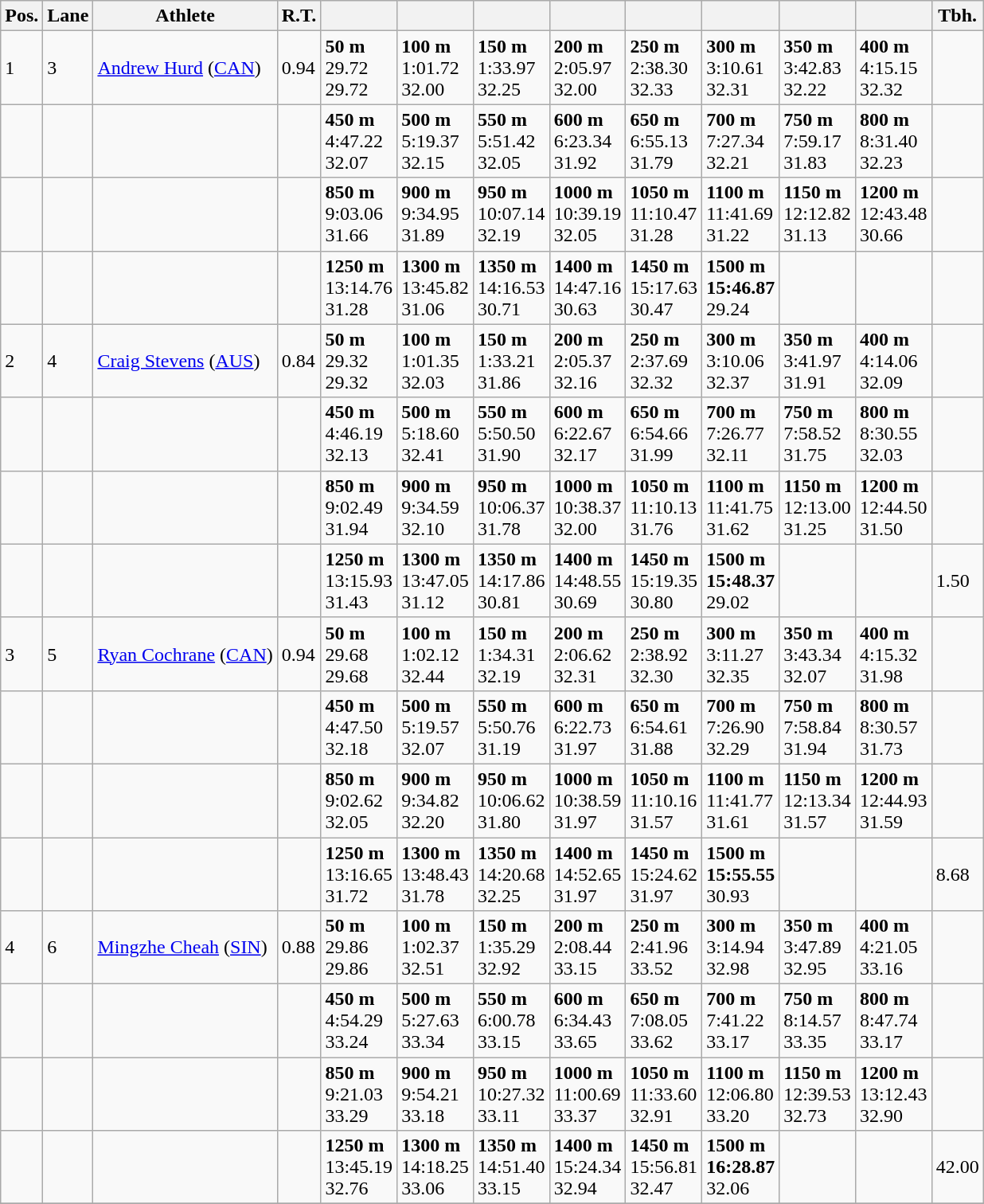<table class="wikitable">
<tr>
<th>Pos.</th>
<th>Lane</th>
<th>Athlete</th>
<th>R.T.</th>
<th></th>
<th></th>
<th></th>
<th></th>
<th></th>
<th></th>
<th></th>
<th></th>
<th>Tbh.</th>
</tr>
<tr>
<td>1</td>
<td>3</td>
<td> <a href='#'>Andrew Hurd</a> (<a href='#'>CAN</a>)</td>
<td>0.94</td>
<td><strong>50 m</strong><br>29.72<br>29.72</td>
<td><strong>100 m</strong><br>1:01.72<br>32.00</td>
<td><strong>150 m</strong><br>1:33.97<br>32.25</td>
<td><strong>200 m</strong><br>2:05.97<br>32.00</td>
<td><strong>250 m</strong><br>2:38.30<br>32.33</td>
<td><strong>300 m</strong><br>3:10.61<br>32.31</td>
<td><strong>350 m</strong><br>3:42.83<br>32.22</td>
<td><strong>400 m</strong><br>4:15.15<br>32.32</td>
<td></td>
</tr>
<tr>
<td></td>
<td></td>
<td></td>
<td></td>
<td><strong>450 m</strong><br>4:47.22<br>32.07</td>
<td><strong>500 m</strong><br>5:19.37<br>32.15</td>
<td><strong>550 m</strong><br>5:51.42<br>32.05</td>
<td><strong>600 m</strong><br>6:23.34<br>31.92</td>
<td><strong>650 m</strong><br>6:55.13<br>31.79</td>
<td><strong>700 m</strong><br>7:27.34<br>32.21</td>
<td><strong>750 m</strong><br>7:59.17<br>31.83</td>
<td><strong>800 m</strong><br>8:31.40<br>32.23</td>
<td></td>
</tr>
<tr>
<td></td>
<td></td>
<td></td>
<td></td>
<td><strong>850 m</strong><br>9:03.06<br>31.66</td>
<td><strong>900 m</strong><br>9:34.95<br>31.89</td>
<td><strong>950 m</strong><br>10:07.14<br>32.19</td>
<td><strong>1000 m</strong><br>10:39.19<br>32.05</td>
<td><strong>1050 m</strong><br>11:10.47<br>31.28</td>
<td><strong>1100 m</strong><br>11:41.69<br>31.22</td>
<td><strong>1150 m</strong><br>12:12.82<br>31.13</td>
<td><strong>1200 m</strong><br>12:43.48<br>30.66</td>
<td></td>
</tr>
<tr>
<td></td>
<td></td>
<td></td>
<td></td>
<td><strong>1250 m</strong><br>13:14.76<br>31.28</td>
<td><strong>1300 m</strong><br>13:45.82<br>31.06</td>
<td><strong>1350 m</strong><br>14:16.53<br>30.71</td>
<td><strong>1400 m</strong><br>14:47.16<br>30.63</td>
<td><strong>1450 m</strong><br>15:17.63<br>30.47</td>
<td><strong>1500 m</strong><br><strong>15:46.87</strong><br>29.24</td>
<td></td>
<td></td>
<td> </td>
</tr>
<tr>
<td>2</td>
<td>4</td>
<td> <a href='#'>Craig Stevens</a> (<a href='#'>AUS</a>)</td>
<td>0.84</td>
<td><strong>50 m</strong><br>29.32<br>29.32</td>
<td><strong>100 m</strong><br>1:01.35<br>32.03</td>
<td><strong>150 m</strong><br>1:33.21<br>31.86</td>
<td><strong>200 m</strong><br>2:05.37<br>32.16</td>
<td><strong>250 m</strong><br>2:37.69<br>32.32</td>
<td><strong>300 m</strong><br>3:10.06<br>32.37</td>
<td><strong>350 m</strong><br>3:41.97<br>31.91</td>
<td><strong>400 m</strong><br>4:14.06<br>32.09</td>
<td></td>
</tr>
<tr>
<td></td>
<td></td>
<td></td>
<td></td>
<td><strong>450 m</strong><br>4:46.19<br>32.13</td>
<td><strong>500 m</strong><br>5:18.60<br>32.41</td>
<td><strong>550 m</strong><br>5:50.50<br>31.90</td>
<td><strong>600 m</strong><br>6:22.67<br>32.17</td>
<td><strong>650 m</strong><br>6:54.66<br>31.99</td>
<td><strong>700 m</strong><br>7:26.77<br>32.11</td>
<td><strong>750 m</strong><br>7:58.52<br>31.75</td>
<td><strong>800 m</strong><br>8:30.55<br>32.03</td>
<td></td>
</tr>
<tr>
<td></td>
<td></td>
<td></td>
<td></td>
<td><strong>850 m</strong><br>9:02.49<br>31.94</td>
<td><strong>900 m</strong><br>9:34.59<br>32.10</td>
<td><strong>950 m</strong><br>10:06.37<br>31.78</td>
<td><strong>1000 m</strong><br>10:38.37<br>32.00</td>
<td><strong>1050 m</strong><br>11:10.13<br>31.76</td>
<td><strong>1100 m</strong><br>11:41.75<br>31.62</td>
<td><strong>1150 m</strong><br>12:13.00<br>31.25</td>
<td><strong>1200 m</strong><br>12:44.50<br>31.50</td>
<td></td>
</tr>
<tr>
<td></td>
<td></td>
<td></td>
<td></td>
<td><strong>1250 m</strong><br>13:15.93<br>31.43</td>
<td><strong>1300 m</strong><br>13:47.05<br>31.12</td>
<td><strong>1350 m</strong><br>14:17.86<br>30.81</td>
<td><strong>1400 m</strong><br>14:48.55<br>30.69</td>
<td><strong>1450 m</strong><br>15:19.35<br>30.80</td>
<td><strong>1500 m</strong><br><strong>15:48.37</strong><br>29.02</td>
<td></td>
<td></td>
<td>1.50</td>
</tr>
<tr>
<td>3</td>
<td>5</td>
<td> <a href='#'>Ryan Cochrane</a> (<a href='#'>CAN</a>)</td>
<td>0.94</td>
<td><strong>50 m</strong><br>29.68<br>29.68</td>
<td><strong>100 m</strong><br>1:02.12<br>32.44</td>
<td><strong>150 m</strong><br>1:34.31<br>32.19</td>
<td><strong>200 m</strong><br>2:06.62<br>32.31</td>
<td><strong>250 m</strong><br>2:38.92<br>32.30</td>
<td><strong>300 m</strong><br>3:11.27<br>32.35</td>
<td><strong>350 m</strong><br>3:43.34<br>32.07</td>
<td><strong>400 m</strong><br>4:15.32<br>31.98</td>
<td></td>
</tr>
<tr>
<td></td>
<td></td>
<td></td>
<td></td>
<td><strong>450 m</strong><br>4:47.50<br>32.18</td>
<td><strong>500 m</strong><br>5:19.57<br>32.07</td>
<td><strong>550 m</strong><br>5:50.76<br>31.19</td>
<td><strong>600 m</strong><br>6:22.73<br>31.97</td>
<td><strong>650 m</strong><br>6:54.61<br>31.88</td>
<td><strong>700 m</strong><br>7:26.90<br>32.29</td>
<td><strong>750 m</strong><br>7:58.84<br>31.94</td>
<td><strong>800 m</strong><br>8:30.57<br>31.73</td>
<td></td>
</tr>
<tr>
<td></td>
<td></td>
<td></td>
<td></td>
<td><strong>850 m</strong><br>9:02.62<br>32.05</td>
<td><strong>900 m</strong><br>9:34.82<br>32.20</td>
<td><strong>950 m</strong><br>10:06.62<br>31.80</td>
<td><strong>1000 m</strong><br>10:38.59<br>31.97</td>
<td><strong>1050 m</strong><br>11:10.16<br>31.57</td>
<td><strong>1100 m</strong><br>11:41.77<br>31.61</td>
<td><strong>1150 m</strong><br>12:13.34<br>31.57</td>
<td><strong>1200 m</strong><br>12:44.93<br>31.59</td>
<td></td>
</tr>
<tr>
<td></td>
<td></td>
<td></td>
<td></td>
<td><strong>1250 m</strong><br>13:16.65<br>31.72</td>
<td><strong>1300 m</strong><br>13:48.43<br>31.78</td>
<td><strong>1350 m</strong><br>14:20.68<br>32.25</td>
<td><strong>1400 m</strong><br>14:52.65<br>31.97</td>
<td><strong>1450 m</strong><br>15:24.62<br>31.97</td>
<td><strong>1500 m</strong><br><strong>15:55.55</strong><br>30.93</td>
<td></td>
<td></td>
<td>8.68</td>
</tr>
<tr>
<td>4</td>
<td>6</td>
<td> <a href='#'>Mingzhe Cheah</a> (<a href='#'>SIN</a>)</td>
<td>0.88</td>
<td><strong>50 m</strong><br>29.86<br>29.86</td>
<td><strong>100 m</strong><br>1:02.37<br>32.51</td>
<td><strong>150 m</strong><br>1:35.29<br>32.92</td>
<td><strong>200 m</strong><br>2:08.44<br>33.15</td>
<td><strong>250 m</strong><br>2:41.96<br>33.52</td>
<td><strong>300 m</strong><br>3:14.94<br>32.98</td>
<td><strong>350 m</strong><br>3:47.89<br>32.95</td>
<td><strong>400 m</strong><br>4:21.05<br>33.16</td>
<td></td>
</tr>
<tr>
<td></td>
<td></td>
<td></td>
<td></td>
<td><strong>450 m</strong><br>4:54.29<br>33.24</td>
<td><strong>500 m</strong><br>5:27.63<br>33.34</td>
<td><strong>550 m</strong><br>6:00.78<br>33.15</td>
<td><strong>600 m</strong><br>6:34.43<br>33.65</td>
<td><strong>650 m</strong><br>7:08.05<br>33.62</td>
<td><strong>700 m</strong><br>7:41.22<br>33.17</td>
<td><strong>750 m</strong><br>8:14.57<br>33.35</td>
<td><strong>800 m</strong><br>8:47.74<br>33.17</td>
<td></td>
</tr>
<tr>
<td></td>
<td></td>
<td></td>
<td></td>
<td><strong>850 m</strong><br>9:21.03<br>33.29</td>
<td><strong>900 m</strong><br>9:54.21<br>33.18</td>
<td><strong>950 m</strong><br>10:27.32<br>33.11</td>
<td><strong>1000 m</strong><br>11:00.69<br>33.37</td>
<td><strong>1050 m</strong><br>11:33.60<br>32.91</td>
<td><strong>1100 m</strong><br>12:06.80<br>33.20</td>
<td><strong>1150 m</strong><br>12:39.53<br>32.73</td>
<td><strong>1200 m</strong><br>13:12.43<br>32.90</td>
<td></td>
</tr>
<tr>
<td></td>
<td></td>
<td></td>
<td></td>
<td><strong>1250 m</strong><br>13:45.19<br>32.76</td>
<td><strong>1300 m</strong><br>14:18.25<br>33.06</td>
<td><strong>1350 m</strong><br>14:51.40<br>33.15</td>
<td><strong>1400 m</strong><br>15:24.34<br>32.94</td>
<td><strong>1450 m</strong><br>15:56.81<br>32.47</td>
<td><strong>1500 m</strong><br><strong>16:28.87</strong><br>32.06</td>
<td></td>
<td></td>
<td>42.00</td>
</tr>
<tr>
</tr>
</table>
